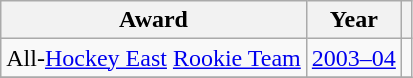<table class="wikitable">
<tr>
<th>Award</th>
<th>Year</th>
<th></th>
</tr>
<tr>
<td>All-<a href='#'>Hockey East</a> <a href='#'>Rookie Team</a></td>
<td><a href='#'>2003–04</a></td>
<td></td>
</tr>
<tr>
</tr>
</table>
